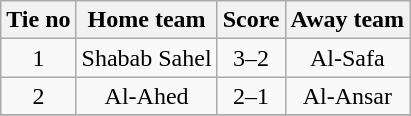<table class="wikitable" style="text-align: center">
<tr>
<th>Tie no</th>
<th>Home team</th>
<th>Score</th>
<th>Away team</th>
</tr>
<tr>
<td>1</td>
<td>Shabab Sahel</td>
<td>3–2</td>
<td>Al-Safa</td>
</tr>
<tr>
<td>2</td>
<td>Al-Ahed</td>
<td>2–1</td>
<td>Al-Ansar</td>
</tr>
<tr>
</tr>
</table>
